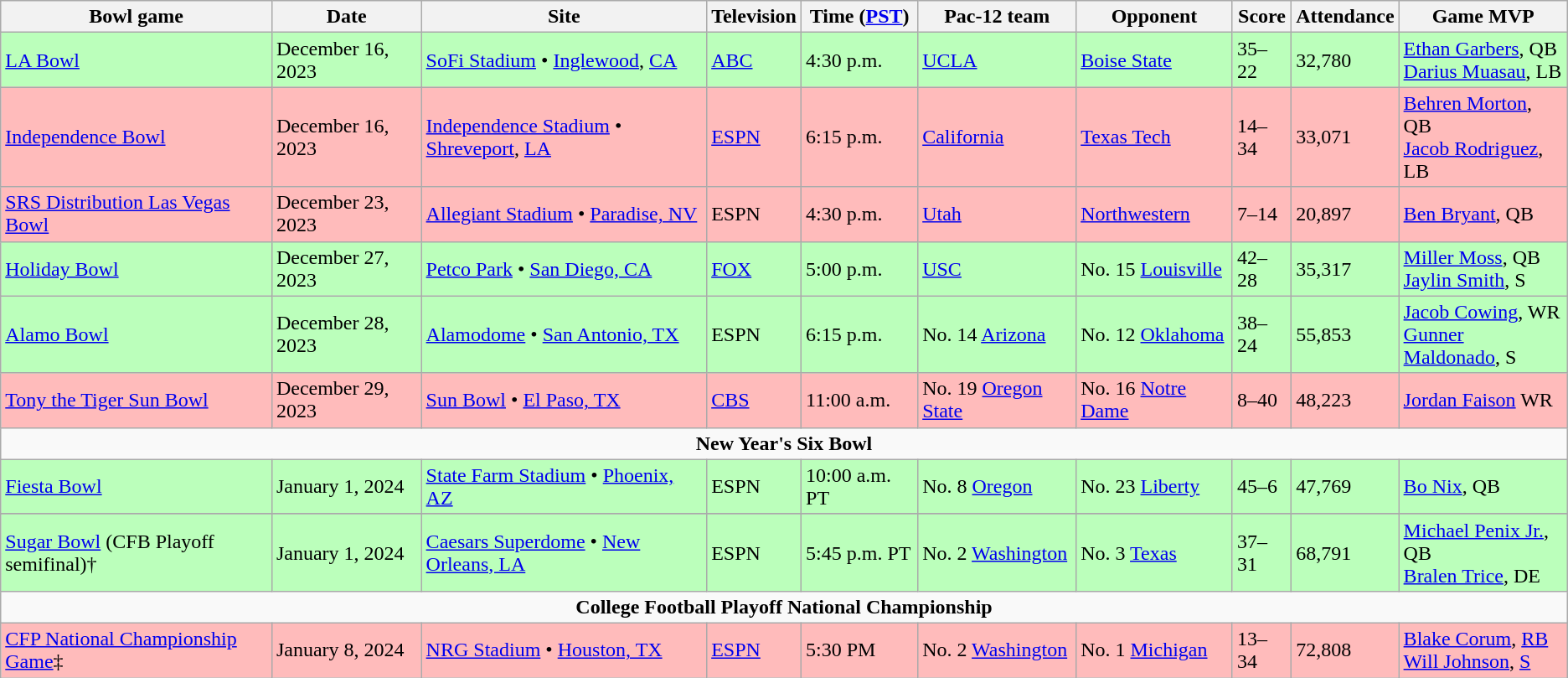<table class="wikitable">
<tr>
<th>Bowl game</th>
<th>Date</th>
<th>Site</th>
<th>Television</th>
<th>Time (<a href='#'>PST</a>)</th>
<th>Pac-12 team</th>
<th>Opponent</th>
<th>Score</th>
<th>Attendance</th>
<th>Game MVP</th>
</tr>
<tr style="background:#bfb;">
<td><a href='#'>LA Bowl</a></td>
<td>December 16, 2023</td>
<td><a href='#'>SoFi Stadium</a> • <a href='#'>Inglewood</a>, <a href='#'>CA</a></td>
<td><a href='#'>ABC</a></td>
<td>4:30 p.m.</td>
<td><a href='#'>UCLA</a></td>
<td><a href='#'>Boise State</a></td>
<td>35–22</td>
<td>32,780</td>
<td><a href='#'>Ethan Garbers</a>, QB<br><a href='#'>Darius Muasau</a>, LB</td>
</tr>
<tr style="background:#fbb;">
<td><a href='#'>Independence Bowl</a></td>
<td>December 16, 2023</td>
<td><a href='#'>Independence Stadium</a> • <a href='#'>Shreveport</a>, <a href='#'>LA</a></td>
<td><a href='#'>ESPN</a></td>
<td>6:15 p.m.</td>
<td><a href='#'>California</a></td>
<td><a href='#'>Texas Tech</a></td>
<td>14–34</td>
<td>33,071</td>
<td><a href='#'>Behren Morton</a>, QB<br><a href='#'>Jacob Rodriguez</a>, LB</td>
</tr>
<tr style="background:#fbb;">
<td><a href='#'>SRS Distribution Las Vegas Bowl</a></td>
<td>December 23, 2023</td>
<td><a href='#'>Allegiant Stadium</a> • <a href='#'>Paradise, NV</a></td>
<td>ESPN</td>
<td>4:30 p.m.</td>
<td><a href='#'>Utah</a></td>
<td><a href='#'>Northwestern</a></td>
<td>7–14</td>
<td>20,897</td>
<td><a href='#'>Ben Bryant</a>, QB</td>
</tr>
<tr style="background:#bfb;">
<td><a href='#'>Holiday Bowl</a></td>
<td>December 27, 2023</td>
<td><a href='#'>Petco Park</a> • <a href='#'>San Diego, CA</a></td>
<td><a href='#'>FOX</a></td>
<td>5:00 p.m.</td>
<td><a href='#'>USC</a></td>
<td>No. 15 <a href='#'>Louisville</a></td>
<td>42–28</td>
<td>35,317</td>
<td><a href='#'>Miller Moss</a>, QB<br><a href='#'>Jaylin Smith</a>, S</td>
</tr>
<tr style="background:#bfb;">
<td><a href='#'>Alamo Bowl</a></td>
<td>December 28, 2023</td>
<td><a href='#'>Alamodome</a> • <a href='#'>San Antonio, TX</a></td>
<td>ESPN</td>
<td>6:15 p.m.</td>
<td>No. 14 <a href='#'>Arizona</a></td>
<td>No. 12 <a href='#'>Oklahoma</a></td>
<td>38–24</td>
<td>55,853</td>
<td><a href='#'>Jacob Cowing</a>, WR<br><a href='#'>Gunner Maldonado</a>, S</td>
</tr>
<tr style="background:#fbb;">
<td><a href='#'>Tony the Tiger Sun Bowl</a></td>
<td>December 29, 2023</td>
<td><a href='#'>Sun Bowl</a> • <a href='#'>El Paso, TX</a></td>
<td><a href='#'>CBS</a></td>
<td>11:00 a.m.</td>
<td>No. 19 <a href='#'>Oregon State</a></td>
<td>No. 16 <a href='#'>Notre Dame</a></td>
<td>8–40</td>
<td>48,223</td>
<td><a href='#'>Jordan Faison</a> WR</td>
</tr>
<tr>
<td colspan="10" style="text-align:center;"><strong>New Year's Six Bowl</strong></td>
</tr>
<tr style="background:#bfb;">
<td><a href='#'>Fiesta Bowl</a></td>
<td>January 1, 2024</td>
<td><a href='#'>State Farm Stadium</a> • <a href='#'>Phoenix, AZ</a></td>
<td>ESPN</td>
<td>10:00 a.m. PT</td>
<td>No. 8 <a href='#'>Oregon</a></td>
<td>No. 23 <a href='#'>Liberty</a></td>
<td>45–6</td>
<td>47,769</td>
<td><a href='#'>Bo Nix</a>, QB</td>
</tr>
<tr>
</tr>
<tr style="background:#bfb;">
<td><a href='#'>Sugar Bowl</a> (CFB Playoff semifinal)†</td>
<td>January 1, 2024</td>
<td><a href='#'>Caesars Superdome</a> • <a href='#'>New Orleans, LA</a></td>
<td>ESPN</td>
<td>5:45 p.m. PT</td>
<td>No. 2 <a href='#'>Washington</a></td>
<td>No. 3 <a href='#'>Texas</a></td>
<td>37–31</td>
<td>68,791</td>
<td><a href='#'>Michael Penix Jr.</a>, QB<br><a href='#'>Bralen Trice</a>, DE</td>
</tr>
<tr>
<td colspan="10" style="text-align:center;"><strong>College Football Playoff National Championship</strong></td>
</tr>
<tr style="background:#fbb;">
<td><a href='#'>CFP National Championship Game</a>‡</td>
<td>January 8, 2024</td>
<td><a href='#'>NRG Stadium</a> • <a href='#'>Houston, TX</a></td>
<td><a href='#'>ESPN</a></td>
<td>5:30 PM</td>
<td>No. 2 <a href='#'>Washington</a></td>
<td>No. 1 <a href='#'>Michigan</a></td>
<td>13–34</td>
<td>72,808</td>
<td><a href='#'>Blake Corum</a>, <a href='#'>RB</a><br> <a href='#'>Will Johnson</a>, <a href='#'>S</a></td>
</tr>
</table>
